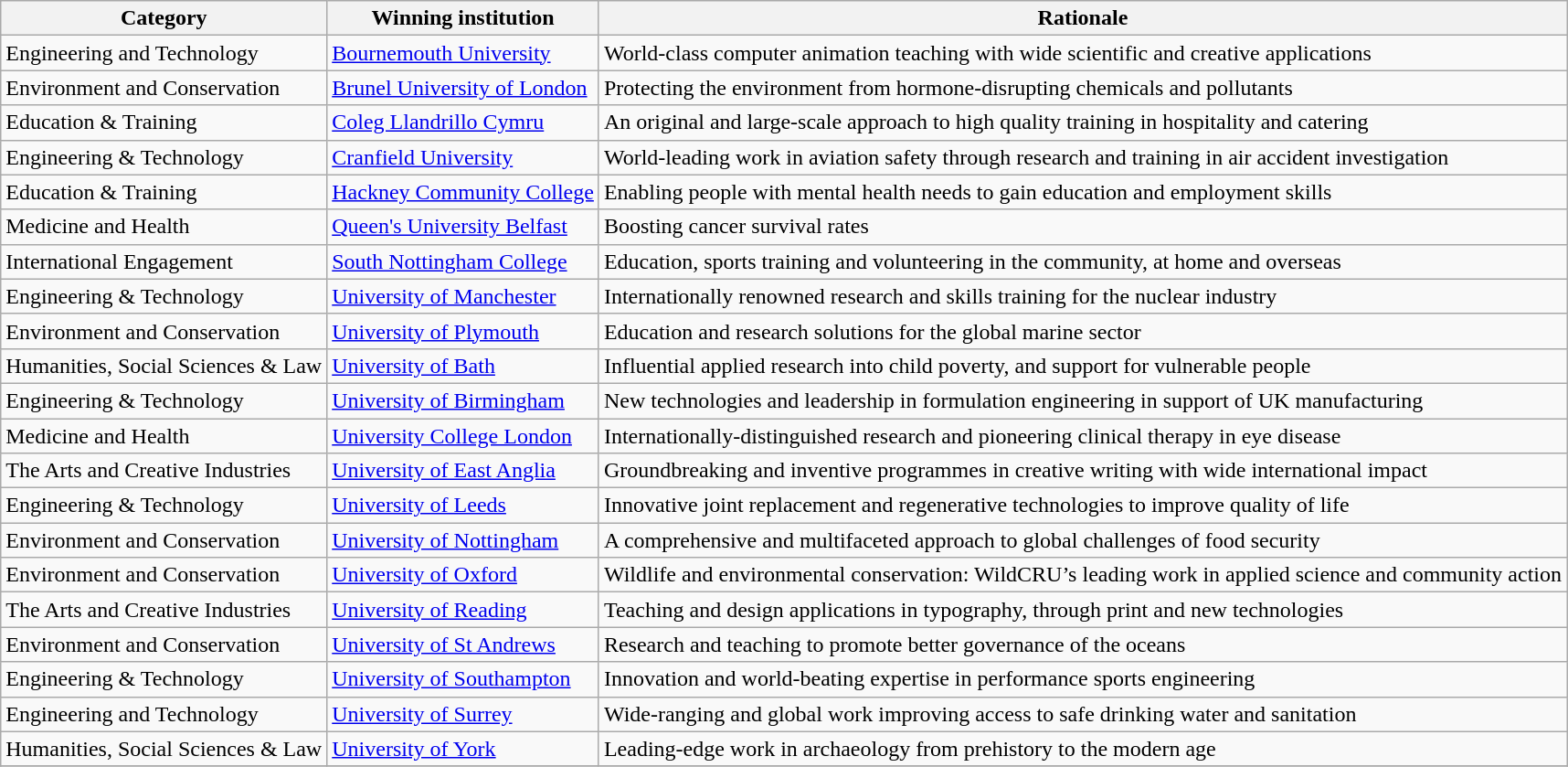<table class="wikitable">
<tr>
<th>Category</th>
<th>Winning institution</th>
<th>Rationale</th>
</tr>
<tr>
<td>Engineering and Technology</td>
<td><a href='#'>Bournemouth University</a></td>
<td>World-class computer animation teaching with wide scientific and creative applications</td>
</tr>
<tr>
<td>Environment and Conservation</td>
<td><a href='#'>Brunel University of London</a></td>
<td>Protecting the environment from hormone-disrupting chemicals and pollutants</td>
</tr>
<tr>
<td>Education & Training</td>
<td><a href='#'>Coleg Llandrillo Cymru</a></td>
<td>An original and large-scale approach to high quality training in hospitality and catering</td>
</tr>
<tr>
<td>Engineering & Technology</td>
<td><a href='#'>Cranfield University</a></td>
<td>World-leading work in aviation safety through research and training in air accident investigation</td>
</tr>
<tr>
<td>Education & Training</td>
<td><a href='#'>Hackney Community College</a></td>
<td>Enabling people with mental health needs to gain education and employment skills</td>
</tr>
<tr>
<td>Medicine and Health</td>
<td><a href='#'>Queen's University Belfast</a></td>
<td>Boosting cancer survival rates</td>
</tr>
<tr>
<td>International Engagement</td>
<td><a href='#'>South Nottingham College</a></td>
<td>Education, sports training and volunteering in the community, at home and overseas</td>
</tr>
<tr>
<td>Engineering & Technology</td>
<td><a href='#'>University of Manchester</a></td>
<td>Internationally renowned research and skills training for the nuclear industry</td>
</tr>
<tr>
<td>Environment and Conservation</td>
<td><a href='#'>University of Plymouth</a></td>
<td>Education and research solutions for the global marine sector</td>
</tr>
<tr>
<td>Humanities, Social Sciences & Law</td>
<td><a href='#'>University of Bath</a></td>
<td>Influential applied research into child poverty, and support for vulnerable people</td>
</tr>
<tr>
<td>Engineering & Technology</td>
<td><a href='#'>University of Birmingham</a></td>
<td>New technologies and leadership in formulation engineering in support of UK manufacturing</td>
</tr>
<tr>
<td>Medicine and Health</td>
<td><a href='#'>University College London</a></td>
<td>Internationally-distinguished research and pioneering clinical therapy in eye disease</td>
</tr>
<tr>
<td>The Arts and Creative Industries</td>
<td><a href='#'>University of East Anglia</a></td>
<td>Groundbreaking and inventive programmes in creative writing with wide international impact</td>
</tr>
<tr>
<td>Engineering & Technology</td>
<td><a href='#'>University of Leeds</a></td>
<td>Innovative joint replacement and regenerative technologies to improve quality of life</td>
</tr>
<tr>
<td>Environment and Conservation</td>
<td><a href='#'>University of Nottingham</a></td>
<td>A comprehensive and multifaceted approach to global challenges of food security</td>
</tr>
<tr>
<td>Environment and Conservation</td>
<td><a href='#'>University of Oxford</a></td>
<td>Wildlife and environmental conservation: WildCRU’s leading work in applied science and community action</td>
</tr>
<tr>
<td>The Arts and Creative Industries</td>
<td><a href='#'>University of Reading</a></td>
<td>Teaching and design applications in typography, through print and new technologies</td>
</tr>
<tr>
<td>Environment and Conservation</td>
<td><a href='#'>University of St Andrews</a></td>
<td>Research and teaching to promote better governance of the oceans</td>
</tr>
<tr>
<td>Engineering & Technology</td>
<td><a href='#'>University of Southampton</a></td>
<td>Innovation and world-beating expertise in performance sports engineering</td>
</tr>
<tr>
<td>Engineering and Technology</td>
<td><a href='#'>University of Surrey</a></td>
<td>Wide-ranging and global work improving access to safe drinking water and sanitation</td>
</tr>
<tr>
<td>Humanities, Social Sciences & Law</td>
<td><a href='#'>University of York</a></td>
<td>Leading-edge work in archaeology from prehistory to the modern age</td>
</tr>
<tr>
</tr>
</table>
